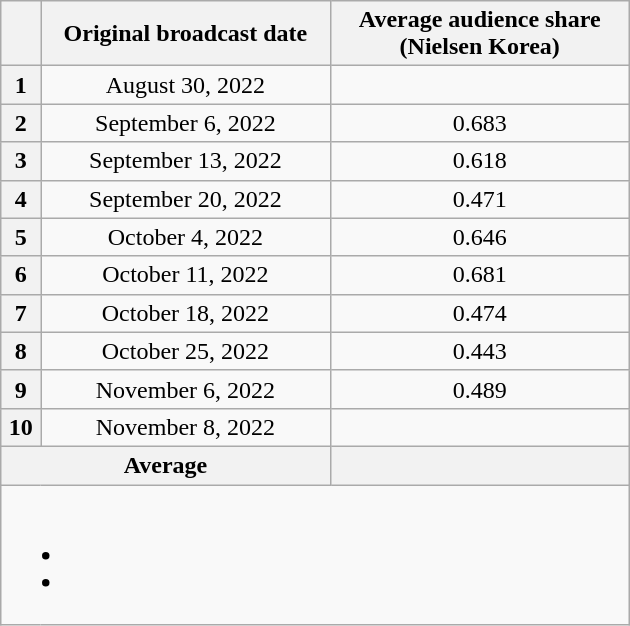<table class="wikitable" style="width:420px; text-align:center">
<tr>
<th scope="col"></th>
<th scope="col">Original broadcast date</th>
<th scope="col" style="width:12em">Average audience share<br>(Nielsen Korea)</th>
</tr>
<tr>
<th scope="col">1</th>
<td>August 30, 2022</td>
<td><strong></strong> </td>
</tr>
<tr>
<th scope="col">2</th>
<td>September 6, 2022</td>
<td>0.683 </td>
</tr>
<tr>
<th scope="col">3</th>
<td>September 13, 2022</td>
<td>0.618 </td>
</tr>
<tr>
<th scope="col">4</th>
<td>September 20, 2022</td>
<td>0.471 </td>
</tr>
<tr>
<th scope="col">5</th>
<td>October 4, 2022</td>
<td>0.646 </td>
</tr>
<tr>
<th scope="col">6</th>
<td>October 11, 2022</td>
<td>0.681 </td>
</tr>
<tr>
<th scope="col">7</th>
<td>October 18, 2022</td>
<td>0.474 </td>
</tr>
<tr>
<th scope="col">8</th>
<td>October 25, 2022</td>
<td>0.443 </td>
</tr>
<tr>
<th scope="col">9</th>
<td>November 6, 2022</td>
<td>0.489 </td>
</tr>
<tr>
<th scope="col">10</th>
<td>November 8, 2022</td>
<td><strong></strong> </td>
</tr>
<tr>
<th scope="col" colspan="2">Average</th>
<th scope="col"></th>
</tr>
<tr>
<td colspan="3"><br><ul><li></li><li></li></ul></td>
</tr>
</table>
